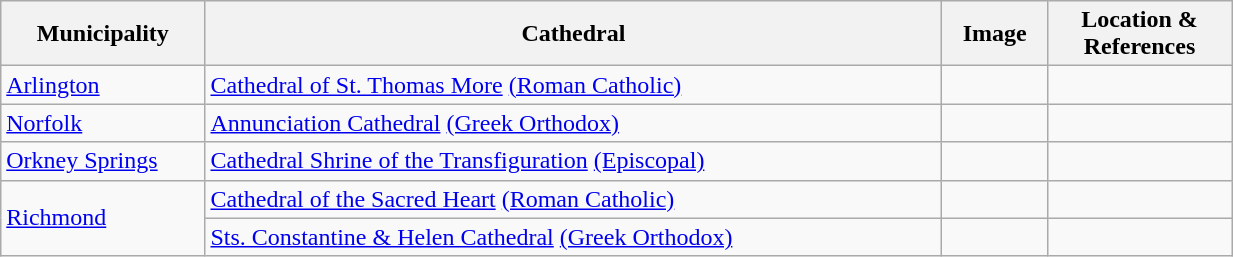<table width=65% class="wikitable">
<tr>
<th width = 10%>Municipality</th>
<th width = 40%>Cathedral</th>
<th width = 5%>Image</th>
<th width = 10%>Location & References</th>
</tr>
<tr>
<td><a href='#'>Arlington</a></td>
<td><a href='#'>Cathedral of St. Thomas More</a> <a href='#'>(Roman Catholic)</a></td>
<td></td>
<td><small></small><br></td>
</tr>
<tr>
<td><a href='#'>Norfolk</a></td>
<td><a href='#'>Annunciation Cathedral</a> <a href='#'>(Greek Orthodox)</a></td>
<td></td>
<td><small></small><br></td>
</tr>
<tr>
<td><a href='#'>Orkney Springs</a></td>
<td><a href='#'>Cathedral Shrine of the Transfiguration</a> <a href='#'>(Episcopal)</a></td>
<td></td>
<td><small></small><br></td>
</tr>
<tr>
<td rowspan="2"><a href='#'>Richmond</a></td>
<td><a href='#'>Cathedral of the Sacred Heart</a> <a href='#'>(Roman Catholic)</a></td>
<td></td>
<td><small></small><br></td>
</tr>
<tr>
<td><a href='#'>Sts. Constantine & Helen Cathedral</a> <a href='#'>(Greek Orthodox)</a></td>
<td></td>
<td><small></small><br></td>
</tr>
</table>
